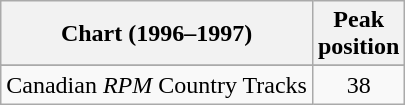<table class="wikitable sortable">
<tr>
<th align="left">Chart (1996–1997)</th>
<th align="center">Peak<br>position</th>
</tr>
<tr>
</tr>
<tr>
<td align="left">Canadian <em>RPM</em> Country Tracks</td>
<td align="center">38</td>
</tr>
</table>
